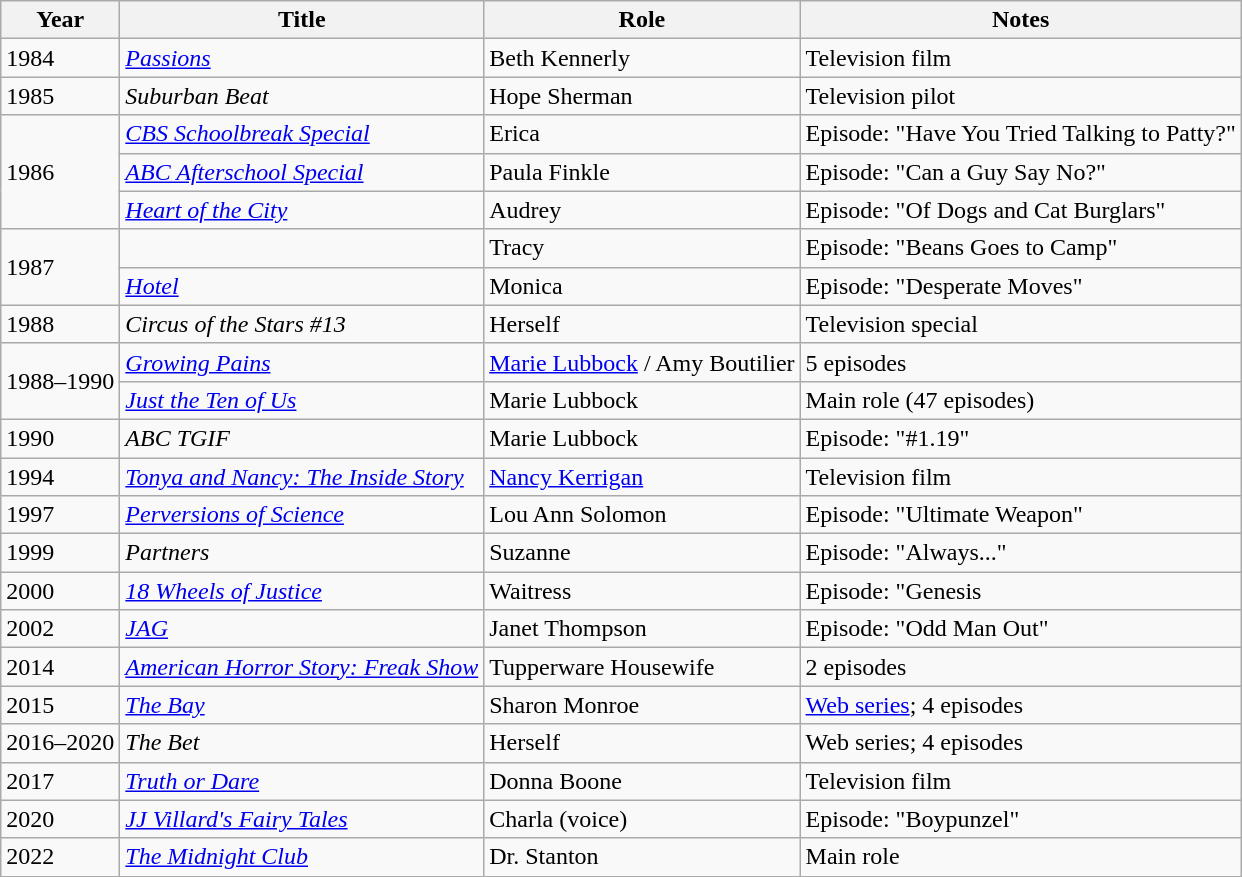<table class="wikitable sortable">
<tr>
<th>Year</th>
<th>Title</th>
<th>Role</th>
<th class="unsortable">Notes</th>
</tr>
<tr>
<td>1984</td>
<td><em><a href='#'>Passions</a></em></td>
<td>Beth Kennerly</td>
<td>Television film</td>
</tr>
<tr>
<td>1985</td>
<td><em>Suburban Beat</em></td>
<td>Hope Sherman</td>
<td>Television pilot</td>
</tr>
<tr>
<td rowspan="3">1986</td>
<td><em><a href='#'>CBS Schoolbreak Special</a></em></td>
<td>Erica</td>
<td>Episode: "Have You Tried Talking to Patty?"</td>
</tr>
<tr>
<td><em><a href='#'>ABC Afterschool Special</a></em></td>
<td>Paula Finkle</td>
<td>Episode: "Can a Guy Say No?"</td>
</tr>
<tr>
<td><em><a href='#'>Heart of the City</a></em></td>
<td>Audrey</td>
<td>Episode: "Of Dogs and Cat Burglars"</td>
</tr>
<tr>
<td rowspan="2">1987</td>
<td><em></em></td>
<td>Tracy</td>
<td>Episode: "Beans Goes to Camp"</td>
</tr>
<tr>
<td><em><a href='#'>Hotel</a></em></td>
<td>Monica</td>
<td>Episode: "Desperate Moves"</td>
</tr>
<tr>
<td>1988</td>
<td><em>Circus of the Stars #13</em></td>
<td>Herself</td>
<td>Television special</td>
</tr>
<tr>
<td rowspan="2">1988–1990</td>
<td><em><a href='#'>Growing Pains</a></em></td>
<td><a href='#'>Marie Lubbock</a> / Amy Boutilier</td>
<td>5 episodes</td>
</tr>
<tr>
<td><em><a href='#'>Just the Ten of Us</a></em></td>
<td>Marie Lubbock</td>
<td>Main role (47 episodes)</td>
</tr>
<tr>
<td>1990</td>
<td><em>ABC TGIF</em></td>
<td>Marie Lubbock</td>
<td>Episode: "#1.19"</td>
</tr>
<tr>
<td>1994</td>
<td><em><a href='#'>Tonya and Nancy: The Inside Story</a></em></td>
<td><a href='#'>Nancy Kerrigan</a></td>
<td>Television film</td>
</tr>
<tr>
<td>1997</td>
<td><em><a href='#'>Perversions of Science</a></em></td>
<td>Lou Ann Solomon</td>
<td>Episode: "Ultimate Weapon"</td>
</tr>
<tr>
<td>1999</td>
<td><em>Partners</em></td>
<td>Suzanne</td>
<td>Episode: "Always..."</td>
</tr>
<tr>
<td>2000</td>
<td><em><a href='#'>18 Wheels of Justice</a></em></td>
<td>Waitress</td>
<td>Episode: "Genesis</td>
</tr>
<tr>
<td>2002</td>
<td><em><a href='#'>JAG</a></em></td>
<td>Janet Thompson</td>
<td>Episode: "Odd Man Out"</td>
</tr>
<tr>
<td>2014</td>
<td><em><a href='#'>American Horror Story: Freak Show</a></em></td>
<td>Tupperware Housewife</td>
<td>2 episodes</td>
</tr>
<tr>
<td>2015</td>
<td><em><a href='#'>The Bay</a></em></td>
<td>Sharon Monroe</td>
<td><a href='#'>Web series</a>; 4 episodes</td>
</tr>
<tr>
<td>2016–2020</td>
<td><em>The Bet</em></td>
<td>Herself</td>
<td>Web series; 4 episodes</td>
</tr>
<tr>
<td>2017</td>
<td><em><a href='#'>Truth or Dare</a></em></td>
<td>Donna Boone</td>
<td>Television film</td>
</tr>
<tr>
<td>2020</td>
<td><em><a href='#'>JJ Villard's Fairy Tales</a></em></td>
<td>Charla (voice)</td>
<td>Episode: "Boypunzel"</td>
</tr>
<tr>
<td>2022</td>
<td><em><a href='#'>The Midnight Club</a></em></td>
<td>Dr. Stanton</td>
<td>Main role</td>
</tr>
</table>
